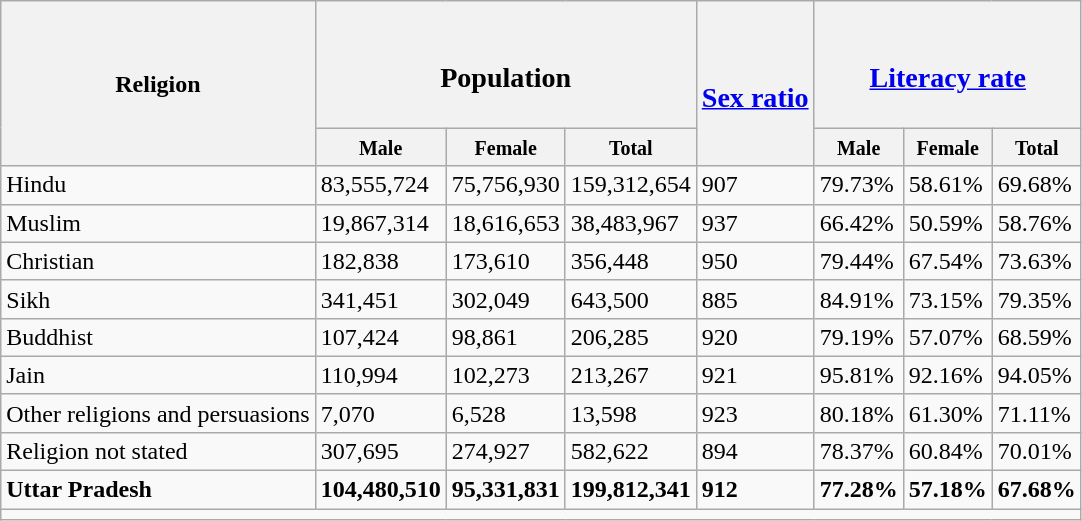<table class="wikitable sortable">
<tr>
<th rowspan="2">Religion</th>
<th colspan="3"><br><h3>Population</h3></th>
<th rowspan="2"><br><h3><a href='#'>Sex ratio</a></h3></th>
<th colspan="3"><br><h3><a href='#'>Literacy rate</a></h3></th>
</tr>
<tr>
<th><small>Male</small></th>
<th><small>Female</small></th>
<th><small>Total</small></th>
<th><small>Male</small></th>
<th><small>Female</small></th>
<th><small>Total</small></th>
</tr>
<tr 2011 Data>
<td>Hindu</td>
<td>83,555,724</td>
<td>75,756,930</td>
<td>159,312,654</td>
<td>907</td>
<td>79.73%</td>
<td>58.61%</td>
<td>69.68%</td>
</tr>
<tr>
<td>Muslim</td>
<td>19,867,314</td>
<td>18,616,653</td>
<td>38,483,967</td>
<td>937</td>
<td>66.42%</td>
<td>50.59%</td>
<td>58.76%</td>
</tr>
<tr>
<td>Christian</td>
<td>182,838</td>
<td>173,610</td>
<td>356,448</td>
<td>950</td>
<td>79.44%</td>
<td>67.54%</td>
<td>73.63%</td>
</tr>
<tr>
<td>Sikh</td>
<td>341,451</td>
<td>302,049</td>
<td>643,500</td>
<td>885</td>
<td>84.91%</td>
<td>73.15%</td>
<td>79.35%</td>
</tr>
<tr>
<td>Buddhist</td>
<td>107,424</td>
<td>98,861</td>
<td>206,285</td>
<td>920</td>
<td>79.19%</td>
<td>57.07%</td>
<td>68.59%</td>
</tr>
<tr>
<td>Jain</td>
<td>110,994</td>
<td>102,273</td>
<td>213,267</td>
<td>921</td>
<td>95.81%</td>
<td>92.16%</td>
<td>94.05%</td>
</tr>
<tr>
<td>Other religions and persuasions</td>
<td>7,070</td>
<td>6,528</td>
<td>13,598</td>
<td>923</td>
<td>80.18%</td>
<td>61.30%</td>
<td>71.11%</td>
</tr>
<tr>
<td>Religion not stated</td>
<td>307,695</td>
<td>274,927</td>
<td>582,622</td>
<td>894</td>
<td>78.37%</td>
<td>60.84%</td>
<td>70.01%</td>
</tr>
<tr class="sortbottom">
<td><strong>Uttar Pradesh</strong></td>
<td><strong>104,480,510</strong></td>
<td><strong>95,331,831</strong></td>
<td><strong>199,812,341</strong></td>
<td><strong>912</strong></td>
<td><strong>77.28%</strong></td>
<td><strong>57.18%</strong></td>
<td><strong>67.68%</strong></td>
</tr>
<tr class="sortbottom">
<td colspan="8"><small></small></td>
</tr>
</table>
